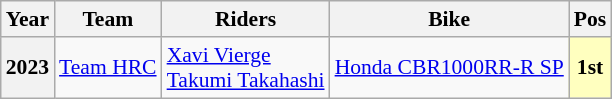<table class="wikitable" style="text-align:center; font-size:90%;">
<tr>
<th>Year</th>
<th>Team</th>
<th>Riders</th>
<th>Bike</th>
<th>Pos</th>
</tr>
<tr>
<th>2023</th>
<td style="text-align:left;"> <a href='#'>Team HRC</a></td>
<td style="text-align:left;"> <a href='#'>Xavi Vierge</a><br> <a href='#'>Takumi Takahashi</a></td>
<td style="text-align:left;"><a href='#'>Honda CBR1000RR-R SP</a></td>
<th style="background:#FFFFBF;">1st</th>
</tr>
</table>
